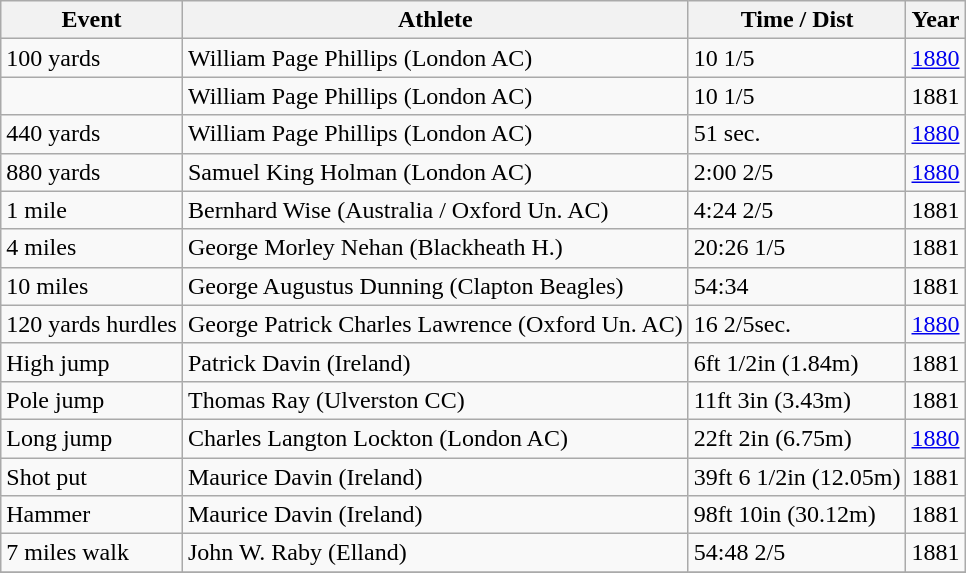<table class="wikitable">
<tr>
<th>Event</th>
<th>Athlete</th>
<th>Time / Dist</th>
<th>Year</th>
</tr>
<tr>
<td>100 yards</td>
<td>William Page Phillips (London AC)</td>
<td>10 1/5</td>
<td><a href='#'>1880</a></td>
</tr>
<tr>
<td></td>
<td>William Page Phillips (London AC)</td>
<td>10 1/5</td>
<td>1881</td>
</tr>
<tr>
<td>440 yards</td>
<td>William Page Phillips (London AC)</td>
<td>51 sec.</td>
<td><a href='#'>1880</a></td>
</tr>
<tr>
<td>880 yards</td>
<td>Samuel King Holman (London AC)</td>
<td>2:00 2/5</td>
<td><a href='#'>1880</a></td>
</tr>
<tr>
<td>1 mile</td>
<td>Bernhard Wise (Australia / Oxford Un. AC)</td>
<td>4:24 2/5</td>
<td>1881</td>
</tr>
<tr>
<td>4 miles</td>
<td>George Morley Nehan (Blackheath H.)</td>
<td>20:26 1/5</td>
<td>1881</td>
</tr>
<tr>
<td>10 miles</td>
<td>George Augustus Dunning (Clapton Beagles)</td>
<td>54:34</td>
<td>1881</td>
</tr>
<tr>
<td>120 yards hurdles</td>
<td>George Patrick Charles Lawrence (Oxford Un. AC)</td>
<td>16 2/5sec.</td>
<td><a href='#'>1880</a></td>
</tr>
<tr>
<td>High jump</td>
<td>Patrick Davin (Ireland)</td>
<td>6ft 1/2in (1.84m)</td>
<td>1881</td>
</tr>
<tr>
<td>Pole jump</td>
<td>Thomas Ray (Ulverston CC)</td>
<td>11ft 3in (3.43m)</td>
<td>1881</td>
</tr>
<tr>
<td>Long jump</td>
<td>Charles Langton Lockton (London AC)</td>
<td>22ft 2in (6.75m)</td>
<td><a href='#'>1880</a></td>
</tr>
<tr>
<td>Shot put</td>
<td>Maurice Davin (Ireland)</td>
<td>39ft 6 1/2in (12.05m)</td>
<td>1881</td>
</tr>
<tr>
<td>Hammer</td>
<td>Maurice Davin (Ireland)</td>
<td>98ft 10in (30.12m)</td>
<td>1881</td>
</tr>
<tr>
<td>7 miles walk</td>
<td>John W. Raby (Elland)</td>
<td>54:48 2/5</td>
<td>1881</td>
</tr>
<tr>
</tr>
</table>
